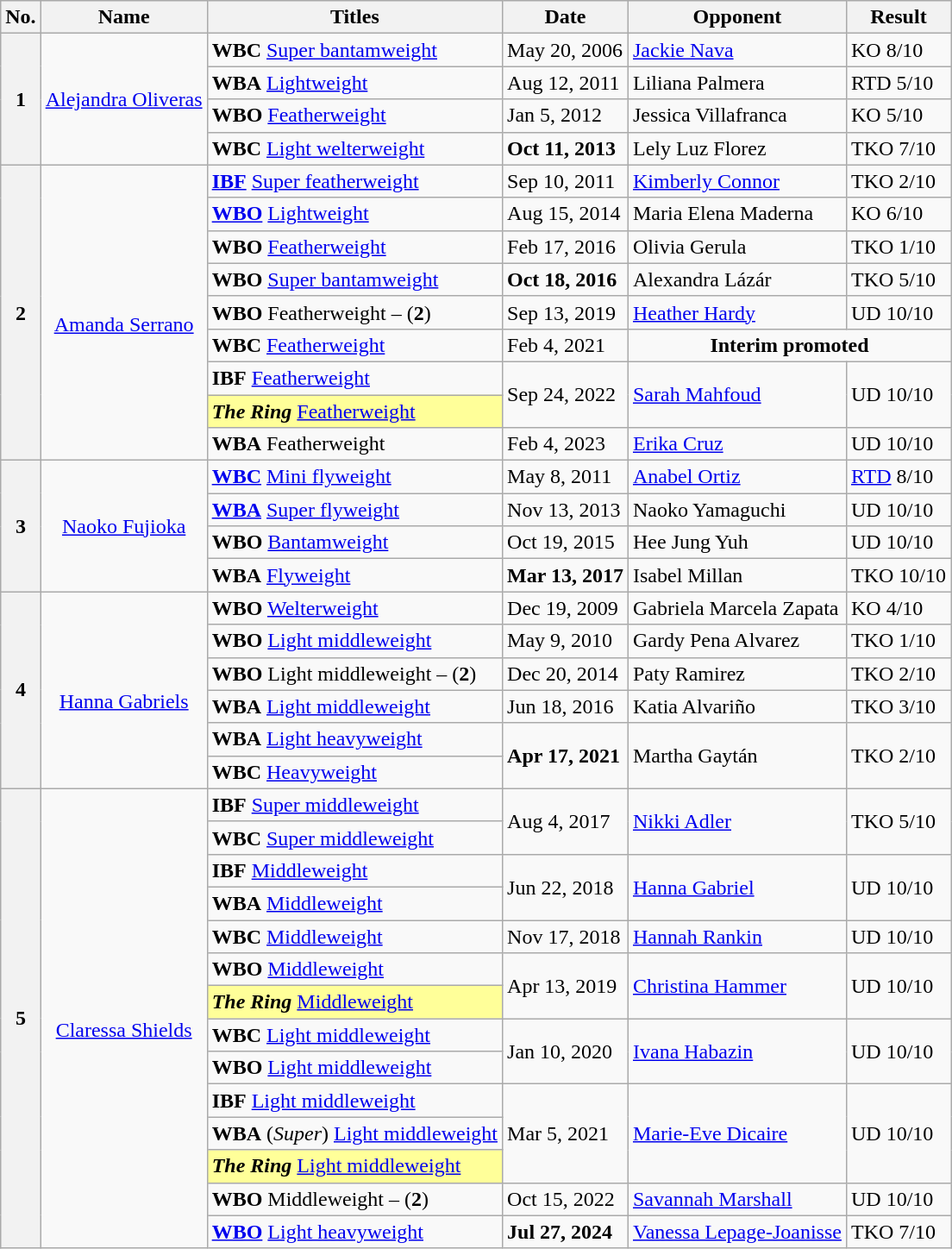<table class="wikitable">
<tr>
<th>No.</th>
<th>Name</th>
<th>Titles</th>
<th>Date</th>
<th>Opponent</th>
<th>Result</th>
</tr>
<tr>
<th scope="row" rowspan="4">1</th>
<td scope="row" rowspan="4" style="text-align:center;"><a href='#'>Alejandra Oliveras</a></td>
<td><strong>WBC</strong> <a href='#'>Super bantamweight</a></td>
<td>May 20, 2006</td>
<td><a href='#'>Jackie Nava</a></td>
<td>KO 8/10</td>
</tr>
<tr>
<td><strong>WBA</strong> <a href='#'>Lightweight</a></td>
<td>Aug 12, 2011</td>
<td>Liliana Palmera</td>
<td>RTD 5/10</td>
</tr>
<tr>
<td><strong>WBO</strong> <a href='#'>Featherweight</a></td>
<td>Jan 5, 2012</td>
<td>Jessica Villafranca</td>
<td>KO 5/10</td>
</tr>
<tr>
<td><strong>WBC</strong> <a href='#'>Light welterweight</a></td>
<td><strong>Oct 11, 2013</strong></td>
<td>Lely Luz Florez</td>
<td>TKO 7/10</td>
</tr>
<tr>
<th rowspan=9>2</th>
<td rowspan=9 style="text-align:center;"><br> <a href='#'>Amanda Serrano</a></td>
<td><strong><a href='#'>IBF</a></strong> <a href='#'>Super featherweight</a></td>
<td>Sep 10, 2011</td>
<td><a href='#'>Kimberly Connor</a></td>
<td>TKO 2/10</td>
</tr>
<tr>
<td><strong><a href='#'>WBO</a></strong> <a href='#'>Lightweight</a></td>
<td>Aug 15, 2014</td>
<td>Maria Elena Maderna</td>
<td>KO 6/10</td>
</tr>
<tr>
<td><strong>WBO</strong> <a href='#'>Featherweight</a></td>
<td>Feb 17, 2016</td>
<td>Olivia Gerula</td>
<td>TKO 1/10</td>
</tr>
<tr>
<td><strong>WBO</strong> <a href='#'>Super bantamweight</a></td>
<td><strong>Oct 18, 2016</strong></td>
<td>Alexandra Lázár</td>
<td>TKO 5/10</td>
</tr>
<tr>
<td><strong>WBO</strong> Featherweight  – (<strong>2</strong>)</td>
<td>Sep 13, 2019</td>
<td><a href='#'>Heather Hardy</a></td>
<td>UD 10/10</td>
</tr>
<tr>
<td><strong>WBC</strong> <a href='#'>Featherweight</a></td>
<td>Feb 4, 2021</td>
<td colspan=2 align=center><strong>Interim promoted</strong></td>
</tr>
<tr>
<td><strong>IBF</strong> <a href='#'>Featherweight</a></td>
<td rowspan=2>Sep 24, 2022</td>
<td rowspan=2><a href='#'>Sarah Mahfoud</a></td>
<td rowspan=2>UD 10/10</td>
</tr>
<tr>
<td bgcolor="#FFFF99"><strong><em>The Ring</em></strong> <a href='#'>Featherweight</a></td>
</tr>
<tr>
<td><strong>WBA</strong> Featherweight</td>
<td>Feb 4, 2023</td>
<td><a href='#'>Erika Cruz</a></td>
<td>UD 10/10</td>
</tr>
<tr>
<th rowspan="4">3</th>
<td rowspan="4" style="text-align:center;"><a href='#'>Naoko Fujioka</a></td>
<td><strong><a href='#'>WBC</a></strong> <a href='#'>Mini flyweight</a></td>
<td>May 8, 2011</td>
<td><a href='#'>Anabel Ortiz</a></td>
<td><a href='#'>RTD</a> 8/10</td>
</tr>
<tr>
<td><strong><a href='#'>WBA</a></strong> <a href='#'>Super flyweight</a></td>
<td>Nov 13, 2013</td>
<td>Naoko Yamaguchi</td>
<td>UD 10/10</td>
</tr>
<tr>
<td><strong>WBO</strong> <a href='#'>Bantamweight</a></td>
<td>Oct 19, 2015</td>
<td>Hee Jung Yuh</td>
<td>UD 10/10</td>
</tr>
<tr>
<td><strong>WBA</strong> <a href='#'>Flyweight</a></td>
<td><strong>Mar 13, 2017</strong></td>
<td>Isabel Millan</td>
<td Knockout>TKO 10/10</td>
</tr>
<tr>
<th scope="row" rowspan="6">4</th>
<td scope="row" rowspan="6" style="text-align:center;"><br><a href='#'>Hanna Gabriels</a></td>
<td><strong>WBO</strong> <a href='#'>Welterweight</a></td>
<td>Dec 19, 2009</td>
<td>Gabriela Marcela Zapata</td>
<td>KO 4/10</td>
</tr>
<tr>
<td><strong>WBO</strong> <a href='#'>Light middleweight</a></td>
<td>May 9, 2010</td>
<td>Gardy Pena Alvarez</td>
<td>TKO 1/10</td>
</tr>
<tr>
<td><strong>WBO</strong> Light middleweight  – (<strong>2</strong>)</td>
<td>Dec 20, 2014</td>
<td>Paty Ramirez</td>
<td>TKO 2/10</td>
</tr>
<tr>
<td><strong>WBA</strong> <a href='#'>Light middleweight</a></td>
<td>Jun 18, 2016</td>
<td>Katia Alvariño</td>
<td>TKO 3/10</td>
</tr>
<tr>
<td><strong>WBA</strong> <a href='#'>Light heavyweight</a></td>
<td rowspan=2><strong>Apr 17, 2021</strong></td>
<td rowspan=2>Martha Gaytán</td>
<td rowspan=2>TKO 2/10</td>
</tr>
<tr>
<td><strong>WBC</strong> <a href='#'>Heavyweight</a></td>
</tr>
<tr>
<th scope="row" rowspan="14">5</th>
<td scope="row" rowspan="14" style="text-align:center;"><br> <a href='#'>Claressa Shields</a></td>
<td><strong>IBF</strong> <a href='#'>Super middleweight</a></td>
<td rowspan="2">Aug 4, 2017</td>
<td rowspan="2"><a href='#'>Nikki Adler</a></td>
<td rowspan="2">TKO 5/10</td>
</tr>
<tr>
<td><strong>WBC</strong> <a href='#'>Super middleweight</a></td>
</tr>
<tr>
<td><strong>IBF</strong> <a href='#'>Middleweight</a></td>
<td rowspan=2>Jun 22, 2018</td>
<td rowspan=2><a href='#'>Hanna Gabriel</a></td>
<td rowspan=2>UD 10/10</td>
</tr>
<tr>
<td><strong>WBA</strong> <a href='#'>Middleweight</a></td>
</tr>
<tr>
<td><strong>WBC</strong> <a href='#'>Middleweight</a></td>
<td>Nov 17, 2018</td>
<td><a href='#'>Hannah Rankin</a></td>
<td>UD 10/10</td>
</tr>
<tr>
<td><strong>WBO</strong> <a href='#'>Middleweight</a></td>
<td rowspan=2>Apr 13, 2019</td>
<td rowspan=2><a href='#'>Christina Hammer</a></td>
<td rowspan=2>UD 10/10</td>
</tr>
<tr>
<td style="background:#ff9;"><strong><em>The Ring</em></strong> <a href='#'>Middleweight</a></td>
</tr>
<tr>
<td><strong>WBC</strong> <a href='#'>Light middleweight</a></td>
<td rowspan=2>Jan 10, 2020</td>
<td rowspan=2><a href='#'>Ivana Habazin</a></td>
<td rowspan=2>UD 10/10</td>
</tr>
<tr>
<td><strong>WBO</strong> <a href='#'>Light middleweight</a></td>
</tr>
<tr>
<td><strong>IBF</strong> <a href='#'>Light middleweight</a></td>
<td rowspan=3>Mar 5, 2021</td>
<td rowspan=3><a href='#'>Marie-Eve Dicaire</a></td>
<td rowspan=3>UD 10/10</td>
</tr>
<tr>
<td><strong>WBA</strong> (<em>Super</em>) <a href='#'>Light middleweight</a></td>
</tr>
<tr>
<td style="background:#ff9;"><strong><em>The Ring</em></strong> <a href='#'>Light middleweight</a></td>
</tr>
<tr>
<td><strong>WBO</strong> Middleweight – (<strong>2</strong>)</td>
<td>Oct 15, 2022</td>
<td><a href='#'>Savannah Marshall</a></td>
<td>UD 10/10</td>
</tr>
<tr>
<td><strong><a href='#'>WBO</a></strong> <a href='#'>Light heavyweight</a></td>
<td><strong>Jul 27, 2024</strong></td>
<td><a href='#'>Vanessa Lepage-Joanisse</a></td>
<td>TKO 7/10</td>
</tr>
</table>
